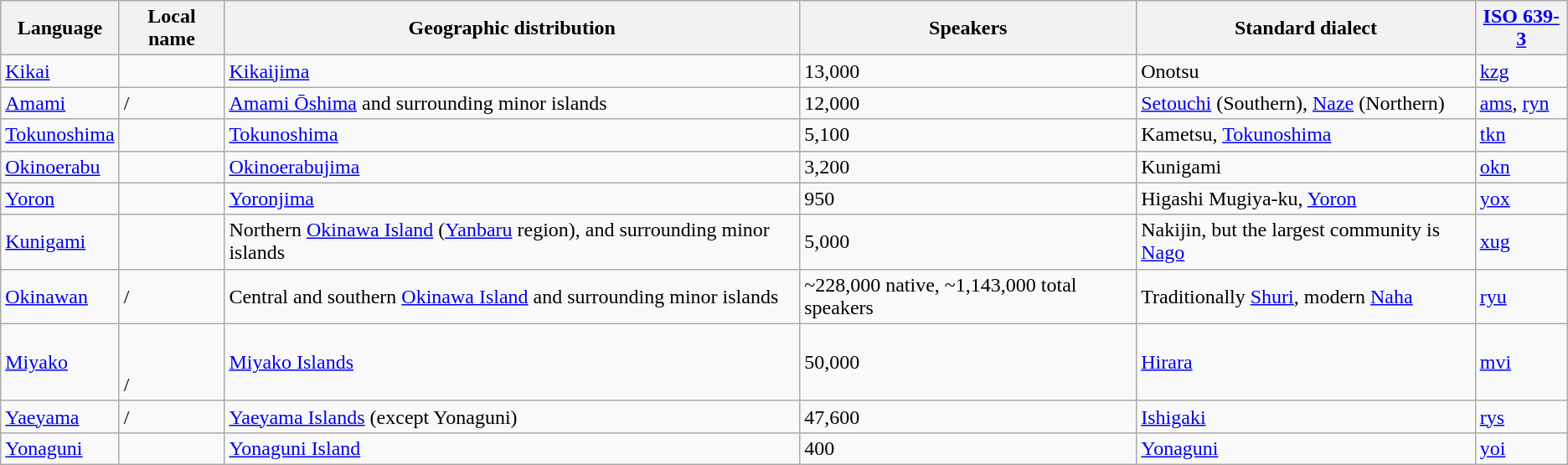<table class="wikitable sortable">
<tr>
<th>Language</th>
<th>Local name</th>
<th>Geographic distribution</th>
<th>Speakers</th>
<th>Standard dialect</th>
<th><a href='#'>ISO 639-3</a></th>
</tr>
<tr>
<td><a href='#'>Kikai</a></td>
<td><br></td>
<td><a href='#'>Kikaijima</a></td>
<td>13,000</td>
<td>Onotsu</td>
<td><a href='#'>kzg</a></td>
</tr>
<tr>
<td><a href='#'>Amami</a></td>
<td>/<br></td>
<td><a href='#'>Amami Ōshima</a> and surrounding minor islands</td>
<td>12,000</td>
<td><a href='#'>Setouchi</a> (Southern), <a href='#'>Naze</a> (Northern)</td>
<td><a href='#'>ams</a>, <a href='#'>ryn</a></td>
</tr>
<tr>
<td><a href='#'>Tokunoshima</a></td>
<td><br></td>
<td><a href='#'>Tokunoshima</a></td>
<td>5,100</td>
<td>Kametsu, <a href='#'>Tokunoshima</a></td>
<td><a href='#'>tkn</a></td>
</tr>
<tr>
<td><a href='#'>Okinoerabu</a></td>
<td><br></td>
<td><a href='#'>Okinoerabujima</a></td>
<td>3,200</td>
<td>Kunigami</td>
<td><a href='#'>okn</a></td>
</tr>
<tr>
<td><a href='#'>Yoron</a></td>
<td><br></td>
<td><a href='#'>Yoronjima</a></td>
<td>950</td>
<td>Higashi Mugiya-ku, <a href='#'>Yoron</a></td>
<td><a href='#'>yox</a></td>
</tr>
<tr>
<td><a href='#'>Kunigami</a></td>
<td><br></td>
<td>Northern <a href='#'>Okinawa Island</a> (<a href='#'>Yanbaru</a> region), and surrounding minor islands</td>
<td>5,000</td>
<td>Nakijin, but the largest community is <a href='#'>Nago</a></td>
<td><a href='#'>xug</a></td>
</tr>
<tr>
<td><a href='#'>Okinawan</a></td>
<td>/<br></td>
<td>Central and southern <a href='#'>Okinawa Island</a> and surrounding minor islands</td>
<td>~228,000 native, ~1,143,000 total speakers </td>
<td>Traditionally <a href='#'>Shuri</a>, modern <a href='#'>Naha</a></td>
<td><a href='#'>ryu</a></td>
</tr>
<tr>
<td><a href='#'>Miyako</a></td>
<td><br><br>/<br></td>
<td><a href='#'>Miyako Islands</a></td>
<td>50,000</td>
<td><a href='#'>Hirara</a></td>
<td><a href='#'>mvi</a></td>
</tr>
<tr>
<td><a href='#'>Yaeyama</a></td>
<td>/<br></td>
<td><a href='#'>Yaeyama Islands</a> (except Yonaguni)</td>
<td>47,600</td>
<td><a href='#'>Ishigaki</a></td>
<td><a href='#'>rys</a></td>
</tr>
<tr>
<td><a href='#'>Yonaguni</a></td>
<td><br></td>
<td><a href='#'>Yonaguni Island</a></td>
<td>400</td>
<td><a href='#'>Yonaguni</a></td>
<td><a href='#'>yoi</a></td>
</tr>
</table>
